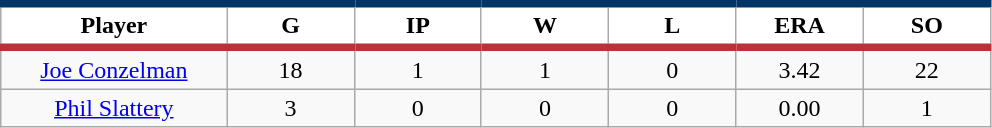<table class="wikitable sortable">
<tr>
<th style="background:#FFFFFF; border-top:#023465 5px solid; border-bottom:#ba313c 5px solid;" width="16%">Player</th>
<th style="background:#FFFFFF; border-top:#023465 5px solid; border-bottom:#ba313c 5px solid;" width="9%">G</th>
<th style="background:#FFFFFF; border-top:#023465 5px solid; border-bottom:#ba313c 5px solid;" width="9%">IP</th>
<th style="background:#FFFFFF; border-top:#023465 5px solid; border-bottom:#ba313c 5px solid;" width="9%">W</th>
<th style="background:#FFFFFF; border-top:#023465 5px solid; border-bottom:#ba313c 5px solid;" width="9%">L</th>
<th style="background:#FFFFFF; border-top:#023465 5px solid; border-bottom:#ba313c 5px solid;" width="9%">ERA</th>
<th style="background:#FFFFFF; border-top:#023465 5px solid; border-bottom:#ba313c 5px solid;" width="9%">SO</th>
</tr>
<tr align="center">
<td><a href='#'>Joe Conzelman</a></td>
<td>18</td>
<td>1</td>
<td>1</td>
<td>0</td>
<td>3.42</td>
<td>22</td>
</tr>
<tr align=center>
<td><a href='#'>Phil Slattery</a></td>
<td>3</td>
<td>0</td>
<td>0</td>
<td>0</td>
<td>0.00</td>
<td>1</td>
</tr>
</table>
